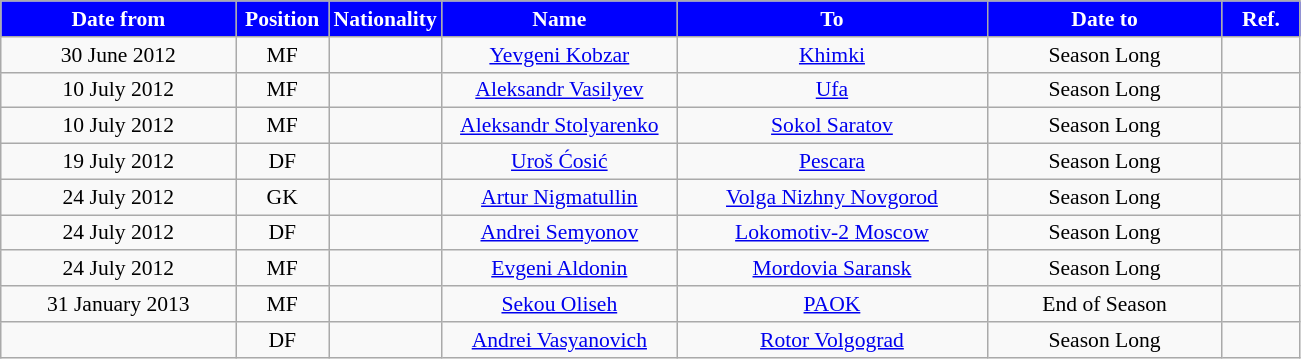<table class="wikitable" style="text-align:center; font-size:90%; ">
<tr>
<th style="background:#00f; color:white; width:150px;">Date from</th>
<th style="background:#00f; color:white; width:55px;">Position</th>
<th style="background:#00f; color:white; width:55px;">Nationality</th>
<th style="background:#00f; color:white; width:150px;">Name</th>
<th style="background:#00f; color:white; width:200px;">To</th>
<th style="background:#00f; color:white; width:150px;">Date to</th>
<th style="background:#00f; color:white; width:45px;">Ref.</th>
</tr>
<tr>
<td>30 June 2012</td>
<td>MF</td>
<td></td>
<td><a href='#'>Yevgeni Kobzar</a></td>
<td><a href='#'>Khimki</a></td>
<td>Season Long</td>
<td></td>
</tr>
<tr>
<td>10 July 2012</td>
<td>MF</td>
<td></td>
<td><a href='#'>Aleksandr Vasilyev</a></td>
<td><a href='#'>Ufa</a></td>
<td>Season Long</td>
<td></td>
</tr>
<tr>
<td>10 July 2012</td>
<td>MF</td>
<td></td>
<td><a href='#'>Aleksandr Stolyarenko</a></td>
<td><a href='#'>Sokol Saratov</a></td>
<td>Season Long</td>
<td></td>
</tr>
<tr>
<td>19 July 2012</td>
<td>DF</td>
<td></td>
<td><a href='#'>Uroš Ćosić</a></td>
<td><a href='#'>Pescara</a></td>
<td>Season Long</td>
<td></td>
</tr>
<tr>
<td>24 July 2012</td>
<td>GK</td>
<td></td>
<td><a href='#'>Artur Nigmatullin</a></td>
<td><a href='#'>Volga Nizhny Novgorod</a></td>
<td>Season Long</td>
<td></td>
</tr>
<tr>
<td>24 July 2012</td>
<td>DF</td>
<td></td>
<td><a href='#'>Andrei Semyonov</a></td>
<td><a href='#'>Lokomotiv-2 Moscow</a></td>
<td>Season Long</td>
<td></td>
</tr>
<tr>
<td>24 July 2012</td>
<td>MF</td>
<td></td>
<td><a href='#'>Evgeni Aldonin</a></td>
<td><a href='#'>Mordovia Saransk</a></td>
<td>Season Long</td>
<td></td>
</tr>
<tr>
<td>31 January 2013</td>
<td>MF</td>
<td></td>
<td><a href='#'>Sekou Oliseh</a></td>
<td><a href='#'>PAOK</a></td>
<td>End of Season</td>
<td></td>
</tr>
<tr>
<td></td>
<td>DF</td>
<td></td>
<td><a href='#'>Andrei Vasyanovich</a></td>
<td><a href='#'>Rotor Volgograd</a></td>
<td>Season Long</td>
<td></td>
</tr>
</table>
